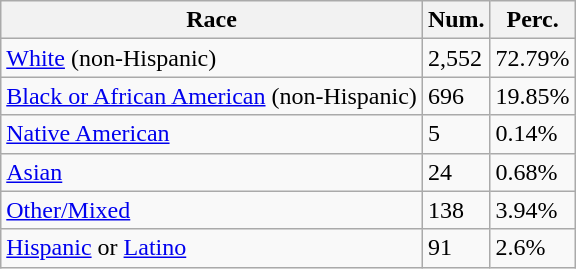<table class="wikitable">
<tr>
<th>Race</th>
<th>Num.</th>
<th>Perc.</th>
</tr>
<tr>
<td><a href='#'>White</a> (non-Hispanic)</td>
<td>2,552</td>
<td>72.79%</td>
</tr>
<tr>
<td><a href='#'>Black or African American</a> (non-Hispanic)</td>
<td>696</td>
<td>19.85%</td>
</tr>
<tr>
<td><a href='#'>Native American</a></td>
<td>5</td>
<td>0.14%</td>
</tr>
<tr>
<td><a href='#'>Asian</a></td>
<td>24</td>
<td>0.68%</td>
</tr>
<tr>
<td><a href='#'>Other/Mixed</a></td>
<td>138</td>
<td>3.94%</td>
</tr>
<tr>
<td><a href='#'>Hispanic</a> or <a href='#'>Latino</a></td>
<td>91</td>
<td>2.6%</td>
</tr>
</table>
